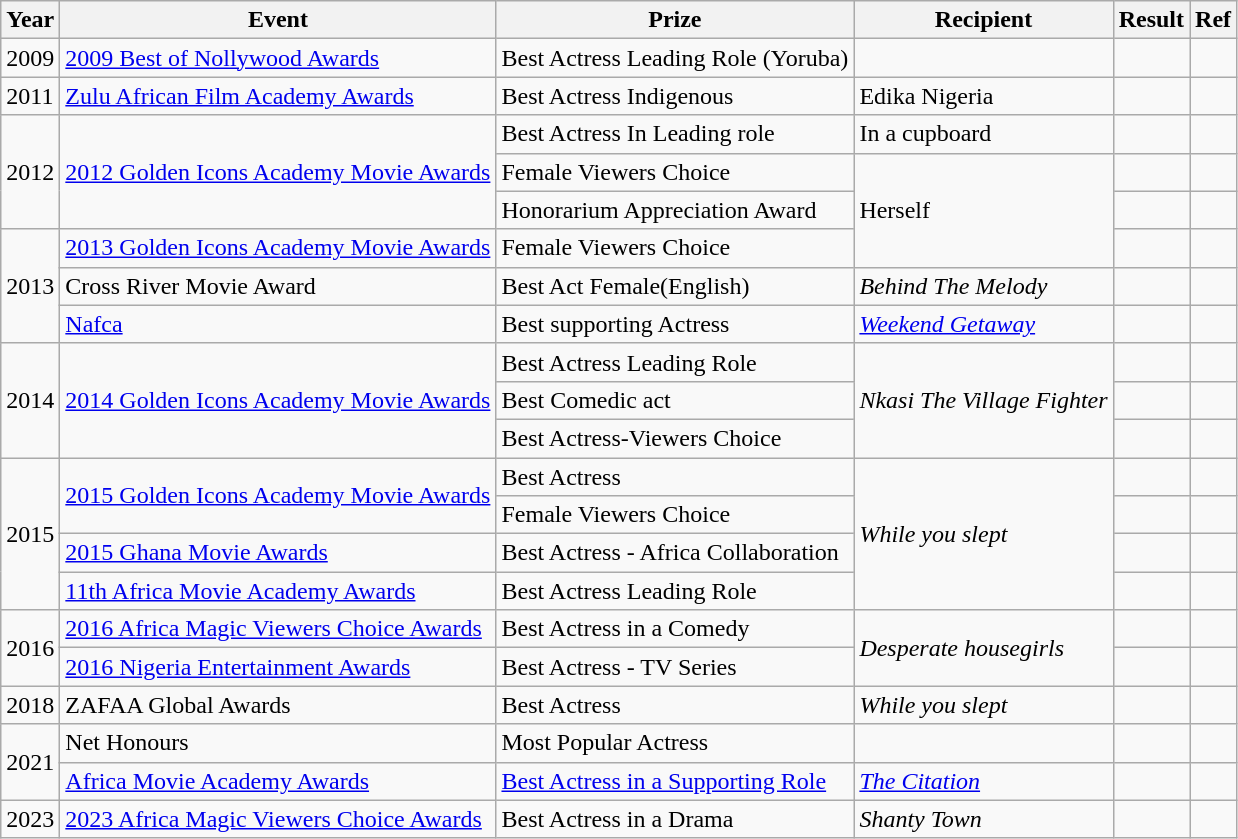<table class="wikitable">
<tr>
<th>Year</th>
<th>Event</th>
<th>Prize</th>
<th>Recipient</th>
<th>Result</th>
<th>Ref</th>
</tr>
<tr>
<td>2009</td>
<td><a href='#'>2009 Best of Nollywood Awards</a></td>
<td>Best Actress Leading Role (Yoruba)</td>
<td></td>
<td></td>
<td></td>
</tr>
<tr>
<td>2011</td>
<td><a href='#'>Zulu African Film Academy Awards</a></td>
<td>Best Actress Indigenous</td>
<td>Edika Nigeria</td>
<td></td>
<td></td>
</tr>
<tr>
<td rowspan=3>2012</td>
<td rowspan=3><a href='#'>2012 Golden Icons Academy Movie Awards</a></td>
<td>Best Actress In Leading role</td>
<td>In a cupboard</td>
<td></td>
<td></td>
</tr>
<tr>
<td>Female Viewers Choice</td>
<td rowspan=3>Herself</td>
<td></td>
<td></td>
</tr>
<tr>
<td>Honorarium Appreciation Award</td>
<td></td>
<td></td>
</tr>
<tr>
<td rowspan=3>2013</td>
<td><a href='#'>2013 Golden Icons Academy Movie Awards</a></td>
<td>Female Viewers Choice</td>
<td></td>
<td></td>
</tr>
<tr>
<td>Cross River Movie Award</td>
<td>Best Act Female(English)</td>
<td><em>Behind The Melody</em></td>
<td></td>
<td></td>
</tr>
<tr>
<td><a href='#'>Nafca</a></td>
<td>Best supporting Actress</td>
<td><em><a href='#'>Weekend Getaway</a></em></td>
<td></td>
<td></td>
</tr>
<tr>
<td rowspan=3>2014</td>
<td rowspan=3><a href='#'>2014 Golden Icons Academy Movie Awards</a></td>
<td>Best Actress Leading Role</td>
<td rowspan=3><em>Nkasi The Village Fighter</em></td>
<td></td>
<td></td>
</tr>
<tr>
<td>Best Comedic act</td>
<td></td>
<td></td>
</tr>
<tr>
<td>Best Actress-Viewers Choice</td>
<td></td>
<td></td>
</tr>
<tr>
<td rowspan=4>2015</td>
<td rowspan=2><a href='#'>2015 Golden Icons Academy Movie Awards</a></td>
<td>Best Actress</td>
<td rowspan=4><em>While you slept</em></td>
<td></td>
<td></td>
</tr>
<tr>
<td>Female Viewers Choice</td>
<td></td>
<td></td>
</tr>
<tr>
<td><a href='#'>2015 Ghana Movie Awards</a></td>
<td>Best Actress - Africa Collaboration</td>
<td></td>
<td></td>
</tr>
<tr>
<td><a href='#'>11th Africa Movie Academy Awards</a></td>
<td>Best Actress Leading Role</td>
<td></td>
<td></td>
</tr>
<tr>
<td rowspan=2>2016</td>
<td><a href='#'>2016 Africa Magic Viewers Choice Awards</a></td>
<td>Best Actress in a Comedy</td>
<td rowspan=2><em>Desperate housegirls</em></td>
<td></td>
<td></td>
</tr>
<tr>
<td><a href='#'>2016 Nigeria Entertainment Awards</a></td>
<td>Best Actress - TV Series</td>
<td></td>
<td></td>
</tr>
<tr>
<td>2018</td>
<td>ZAFAA Global Awards</td>
<td>Best Actress</td>
<td><em>While you slept</em></td>
<td></td>
<td></td>
</tr>
<tr>
<td rowspan="2">2021</td>
<td>Net Honours</td>
<td>Most Popular Actress</td>
<td></td>
<td></td>
<td></td>
</tr>
<tr>
<td><a href='#'>Africa Movie Academy Awards</a></td>
<td><a href='#'>Best Actress in a Supporting Role</a></td>
<td><em><a href='#'>The Citation</a></em></td>
<td></td>
<td></td>
</tr>
<tr>
<td>2023</td>
<td><a href='#'>2023 Africa Magic Viewers Choice Awards</a></td>
<td>Best Actress in a Drama</td>
<td><em>Shanty Town</em></td>
<td></td>
<td></td>
</tr>
</table>
